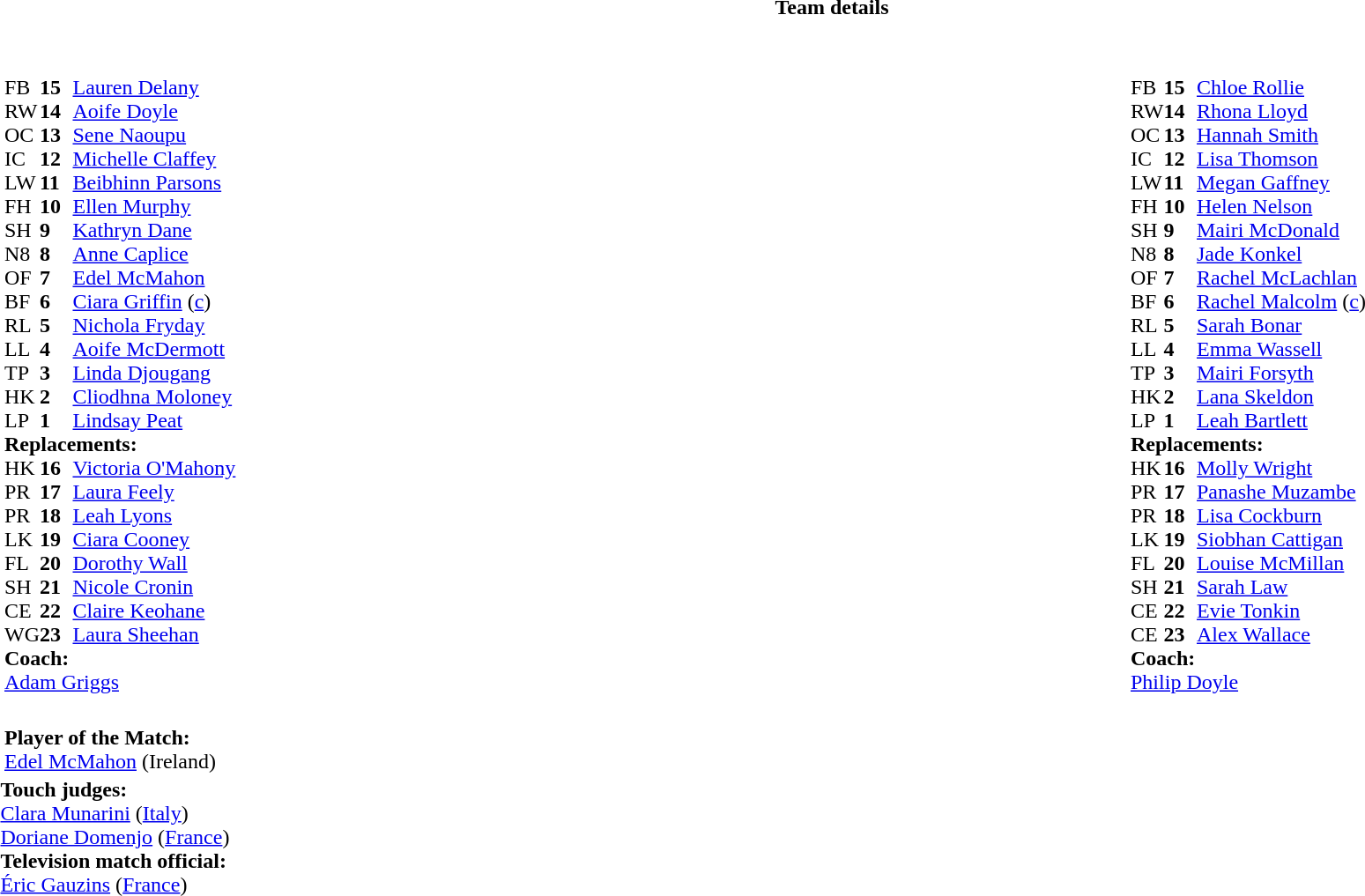<table border="0" style="width:100%" class="collapsible collapsed">
<tr>
<th>Team details</th>
</tr>
<tr>
<td><br><table style="width:100%">
<tr>
<td style="vertical-align:top;width:50%"><br><table cellspacing="0" cellpadding="0">
<tr>
<th width="25"></th>
<th width="25"></th>
</tr>
<tr>
<td style="vertical-align:top;width:0%"></td>
</tr>
<tr>
<td>FB</td>
<td><strong>15</strong></td>
<td><a href='#'>Lauren Delany</a></td>
</tr>
<tr>
<td>RW</td>
<td><strong>14</strong></td>
<td><a href='#'>Aoife Doyle</a></td>
<td></td>
<td></td>
</tr>
<tr>
<td>OC</td>
<td><strong>13</strong></td>
<td><a href='#'>Sene Naoupu</a></td>
</tr>
<tr>
<td>IC</td>
<td><strong>12</strong></td>
<td><a href='#'>Michelle Claffey</a></td>
</tr>
<tr>
<td>LW</td>
<td><strong>11</strong></td>
<td><a href='#'>Beibhinn Parsons</a></td>
</tr>
<tr>
<td>FH</td>
<td><strong>10</strong></td>
<td><a href='#'>Ellen Murphy</a></td>
<td></td>
<td></td>
</tr>
<tr>
<td>SH</td>
<td><strong>9</strong></td>
<td><a href='#'>Kathryn Dane</a></td>
</tr>
<tr>
<td>N8</td>
<td><strong>8</strong></td>
<td><a href='#'>Anne Caplice</a></td>
</tr>
<tr>
<td>OF</td>
<td><strong>7</strong></td>
<td><a href='#'>Edel McMahon</a></td>
<td></td>
<td></td>
<td></td>
<td></td>
</tr>
<tr>
<td>BF</td>
<td><strong>6</strong></td>
<td><a href='#'>Ciara Griffin</a> (<a href='#'>c</a>)</td>
<td></td>
<td></td>
</tr>
<tr>
<td>RL</td>
<td><strong>5</strong></td>
<td><a href='#'>Nichola Fryday</a></td>
</tr>
<tr>
<td>LL</td>
<td><strong>4</strong></td>
<td><a href='#'>Aoife McDermott</a></td>
<td></td>
<td></td>
</tr>
<tr>
<td>TP</td>
<td><strong>3</strong></td>
<td><a href='#'>Linda Djougang</a></td>
<td></td>
<td></td>
<td></td>
<td></td>
</tr>
<tr>
<td>HK</td>
<td><strong>2</strong></td>
<td><a href='#'>Cliodhna Moloney</a></td>
<td></td>
<td></td>
</tr>
<tr>
<td>LP</td>
<td><strong>1</strong></td>
<td><a href='#'>Lindsay Peat</a></td>
<td></td>
<td></td>
</tr>
<tr>
<td colspan=3><strong>Replacements:</strong></td>
</tr>
<tr>
<td>HK</td>
<td><strong>16</strong></td>
<td><a href='#'>Victoria O'Mahony</a></td>
<td></td>
<td></td>
</tr>
<tr>
<td>PR</td>
<td><strong>17</strong></td>
<td><a href='#'>Laura Feely</a></td>
<td></td>
<td></td>
</tr>
<tr>
<td>PR</td>
<td><strong>18</strong></td>
<td><a href='#'>Leah Lyons</a></td>
<td></td>
<td></td>
</tr>
<tr>
<td>LK</td>
<td><strong>19</strong></td>
<td><a href='#'>Ciara Cooney</a></td>
<td></td>
<td></td>
</tr>
<tr>
<td>FL</td>
<td><strong>20</strong></td>
<td><a href='#'>Dorothy Wall</a></td>
<td></td>
<td></td>
</tr>
<tr>
<td>SH</td>
<td><strong>21</strong></td>
<td><a href='#'>Nicole Cronin</a></td>
<td></td>
<td></td>
</tr>
<tr>
<td>CE</td>
<td><strong>22</strong></td>
<td><a href='#'>Claire Keohane</a></td>
<td></td>
<td></td>
</tr>
<tr>
<td>WG</td>
<td><strong>23</strong></td>
<td><a href='#'>Laura Sheehan</a></td>
</tr>
<tr>
<td colspan=3><strong>Coach:</strong></td>
</tr>
<tr>
<td colspan="4"><a href='#'>Adam Griggs</a></td>
</tr>
</table>
</td>
<td style="vertical-align:top"></td>
<td style="vertical-align:top; width:50%"><br><table cellspacing="0" cellpadding="0" style="margin:auto">
<tr>
<th width="25"></th>
<th width="25"></th>
</tr>
<tr>
<td>FB</td>
<td><strong>15</strong></td>
<td><a href='#'>Chloe Rollie</a></td>
</tr>
<tr>
<td>RW</td>
<td><strong>14</strong></td>
<td><a href='#'>Rhona Lloyd</a></td>
</tr>
<tr>
<td>OC</td>
<td><strong>13</strong></td>
<td><a href='#'>Hannah Smith</a></td>
</tr>
<tr>
<td>IC</td>
<td><strong>12</strong></td>
<td><a href='#'>Lisa Thomson</a></td>
</tr>
<tr>
<td>LW</td>
<td><strong>11</strong></td>
<td><a href='#'>Megan Gaffney</a></td>
<td></td>
<td></td>
</tr>
<tr>
<td>FH</td>
<td><strong>10</strong></td>
<td><a href='#'>Helen Nelson</a></td>
<td></td>
<td></td>
<td></td>
<td></td>
</tr>
<tr>
<td>SH</td>
<td><strong>9</strong></td>
<td><a href='#'>Mairi McDonald</a></td>
</tr>
<tr>
<td>N8</td>
<td><strong>8</strong></td>
<td><a href='#'>Jade Konkel</a></td>
<td></td>
<td></td>
</tr>
<tr>
<td>OF</td>
<td><strong>7</strong></td>
<td><a href='#'>Rachel McLachlan</a></td>
<td></td>
<td></td>
</tr>
<tr>
<td>BF</td>
<td><strong>6</strong></td>
<td><a href='#'>Rachel Malcolm</a> (<a href='#'>c</a>)</td>
<td></td>
<td></td>
</tr>
<tr>
<td>RL</td>
<td><strong>5</strong></td>
<td><a href='#'>Sarah Bonar</a></td>
</tr>
<tr>
<td>LL</td>
<td><strong>4</strong></td>
<td><a href='#'>Emma Wassell</a></td>
</tr>
<tr>
<td>TP</td>
<td><strong>3</strong></td>
<td><a href='#'>Mairi Forsyth</a></td>
</tr>
<tr>
<td>HK</td>
<td><strong>2</strong></td>
<td><a href='#'>Lana Skeldon</a></td>
</tr>
<tr>
<td>LP</td>
<td><strong>1</strong></td>
<td><a href='#'>Leah Bartlett</a></td>
<td></td>
<td></td>
</tr>
<tr>
<td colspan=3><strong>Replacements:</strong></td>
</tr>
<tr>
<td>HK</td>
<td><strong>16</strong></td>
<td><a href='#'>Molly Wright</a></td>
<td></td>
<td></td>
</tr>
<tr>
<td>PR</td>
<td><strong>17</strong></td>
<td><a href='#'>Panashe Muzambe</a></td>
</tr>
<tr>
<td>PR</td>
<td><strong>18</strong></td>
<td><a href='#'>Lisa Cockburn</a></td>
<td></td>
<td></td>
</tr>
<tr>
<td>LK</td>
<td><strong>19</strong></td>
<td><a href='#'>Siobhan Cattigan</a></td>
<td></td>
<td></td>
</tr>
<tr>
<td>FL</td>
<td><strong>20</strong></td>
<td><a href='#'>Louise McMillan</a></td>
<td></td>
<td></td>
</tr>
<tr>
<td>SH</td>
<td><strong>21</strong></td>
<td><a href='#'>Sarah Law</a></td>
<td></td>
<td></td>
<td></td>
<td></td>
</tr>
<tr>
<td>CE</td>
<td><strong>22</strong></td>
<td><a href='#'>Evie Tonkin</a></td>
<td></td>
<td></td>
</tr>
<tr>
<td>CE</td>
<td><strong>23</strong></td>
<td><a href='#'>Alex Wallace</a></td>
</tr>
<tr>
<td colspan=3><strong>Coach:</strong></td>
</tr>
<tr>
<td colspan="4"><a href='#'>Philip Doyle</a></td>
</tr>
</table>
</td>
</tr>
</table>
<table style="width:100%">
<tr>
<td><br><strong>Player of the Match:</strong>
<br><a href='#'>Edel McMahon</a> (Ireland)</td>
</tr>
</table>
<strong>Touch judges:</strong>
<br><a href='#'>Clara Munarini</a> (<a href='#'>Italy</a>)
<br><a href='#'>Doriane Domenjo</a> (<a href='#'>France</a>)
<br><strong>Television match official:</strong>
<br><a href='#'>Éric Gauzins</a> (<a href='#'>France</a>)</td>
</tr>
</table>
